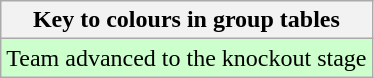<table class="wikitable">
<tr>
<th>Key to colours in group tables</th>
</tr>
<tr>
<td bgcolor="#ccffcc">Team advanced to the knockout stage</td>
</tr>
</table>
